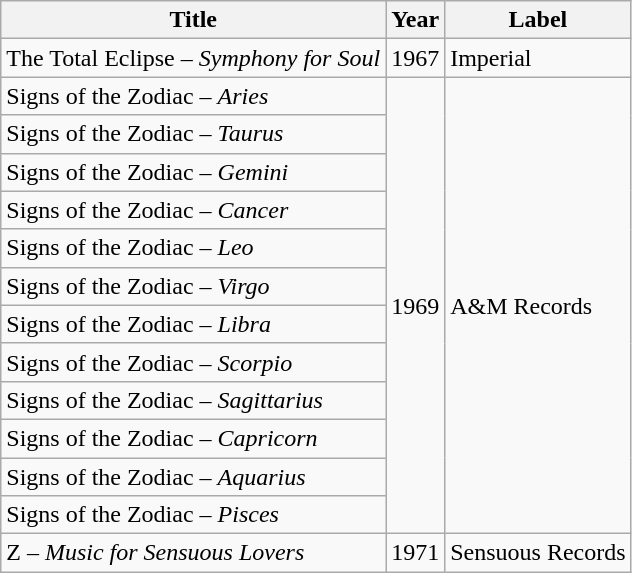<table class="wikitable">
<tr>
<th>Title</th>
<th>Year</th>
<th>Label</th>
</tr>
<tr>
<td>The Total Eclipse – <em>Symphony for Soul</em></td>
<td>1967</td>
<td>Imperial</td>
</tr>
<tr>
<td>Signs of the Zodiac – <em>Aries</em></td>
<td rowspan="12">1969</td>
<td rowspan="12">A&M Records</td>
</tr>
<tr>
<td>Signs of the Zodiac – <em>Taurus</em></td>
</tr>
<tr>
<td>Signs of the Zodiac – <em>Gemini</em></td>
</tr>
<tr>
<td>Signs of the Zodiac – <em>Cancer</em></td>
</tr>
<tr>
<td>Signs of the Zodiac – <em>Leo</em></td>
</tr>
<tr>
<td>Signs of the Zodiac – <em>Virgo</em></td>
</tr>
<tr>
<td>Signs of the Zodiac – <em>Libra</em></td>
</tr>
<tr>
<td>Signs of the Zodiac – <em>Scorpio</em></td>
</tr>
<tr>
<td>Signs of the Zodiac – <em>Sagittarius</em></td>
</tr>
<tr>
<td>Signs of the Zodiac – <em>Capricorn</em></td>
</tr>
<tr>
<td>Signs of the Zodiac – <em>Aquarius</em></td>
</tr>
<tr>
<td>Signs of the Zodiac – <em>Pisces</em></td>
</tr>
<tr>
<td>Z – <em>Music for Sensuous Lovers</em></td>
<td>1971</td>
<td>Sensuous Records</td>
</tr>
</table>
